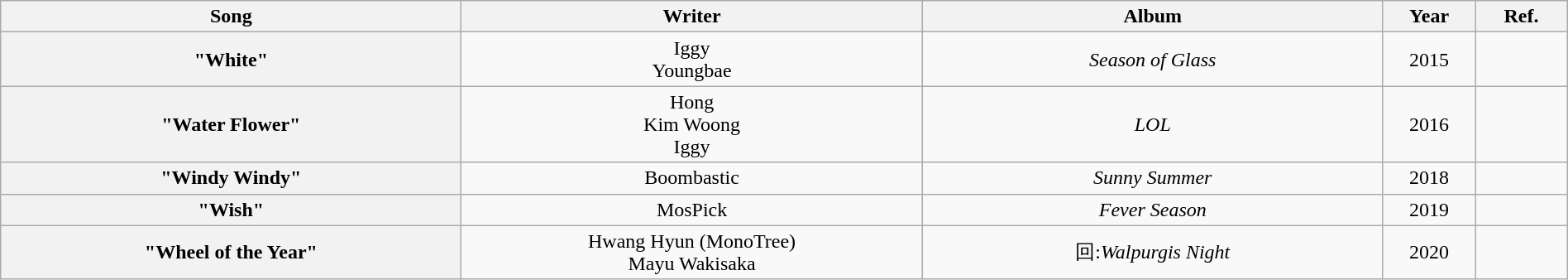<table class="wikitable plainrowheaders" style="text-align:center; width:100%">
<tr>
<th style="width:25%">Song</th>
<th style="width:25%">Writer</th>
<th style="width:25%">Album</th>
<th style="width:5%">Year</th>
<th style="width:5%">Ref.</th>
</tr>
<tr>
<th scope="row">"White" </th>
<td>Iggy<br>Youngbae</td>
<td><em>Season of Glass</em></td>
<td>2015</td>
<td></td>
</tr>
<tr>
<th scope="row">"Water Flower" </th>
<td>Hong<br>Kim Woong<br>Iggy</td>
<td><em>LOL</em></td>
<td>2016</td>
<td></td>
</tr>
<tr>
<th scope="row">"Windy Windy" </th>
<td>Boombastic</td>
<td><em>Sunny Summer</em></td>
<td>2018</td>
<td></td>
</tr>
<tr>
<th scope="row">"Wish" </th>
<td>MosPick</td>
<td><em>Fever Season</em></td>
<td>2019</td>
<td></td>
</tr>
<tr>
<th scope="row">"Wheel of the Year" </th>
<td>Hwang Hyun (MonoTree)<br>Mayu Wakisaka</td>
<td>回:<em>Walpurgis Night</em></td>
<td>2020</td>
<td></td>
</tr>
</table>
